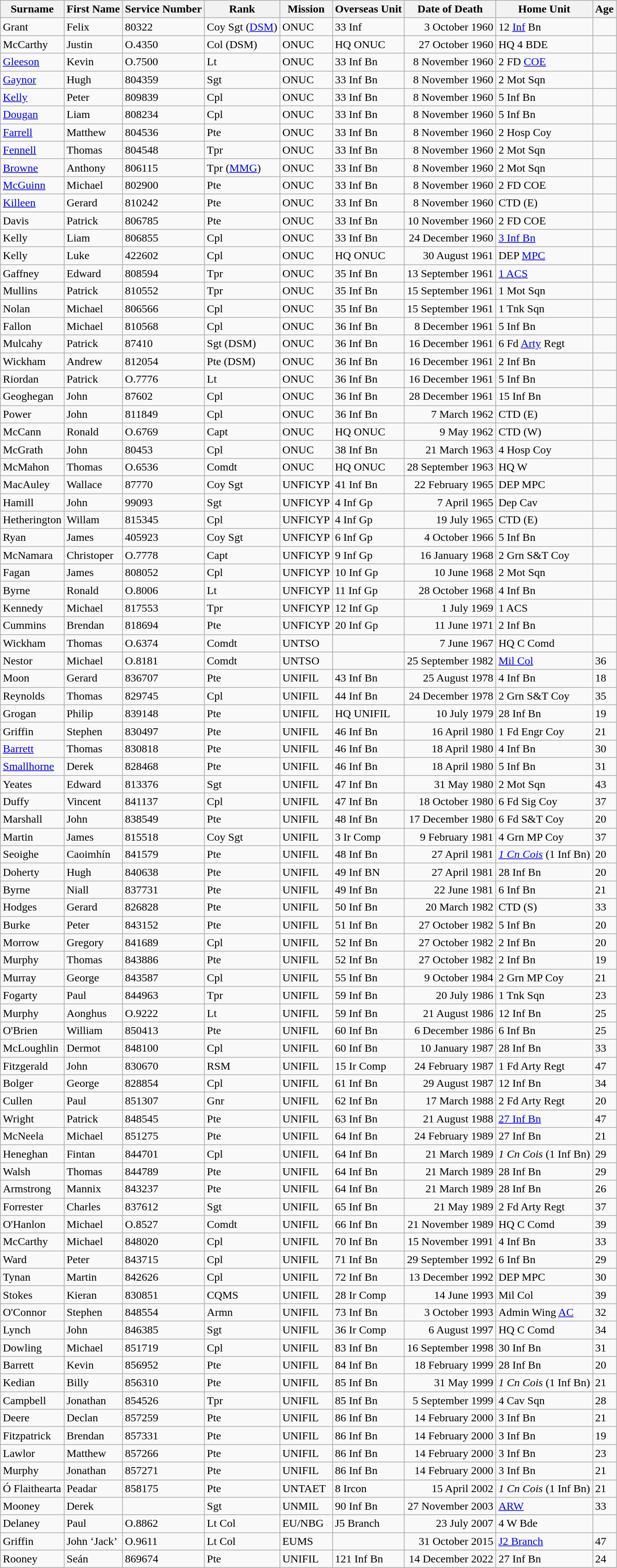<table class="wikitable sortable">
<tr>
<th>Surname</th>
<th>First Name</th>
<th>Service Number</th>
<th>Rank</th>
<th>Mission</th>
<th>Overseas Unit</th>
<th>Date of Death</th>
<th>Home Unit</th>
<th>Age</th>
</tr>
<tr>
<td>Grant</td>
<td>Felix</td>
<td>80322</td>
<td>Coy Sgt (<a href='#'>DSM</a>)</td>
<td>ONUC</td>
<td>33 Inf</td>
<td align=right>3 October 1960</td>
<td>12 <a href='#'>Inf</a> Bn</td>
<td></td>
</tr>
<tr>
<td>McCarthy</td>
<td>Justin</td>
<td>O.4350</td>
<td>Col (DSM)</td>
<td>ONUC</td>
<td>HQ ONUC</td>
<td align=right>27 October 1960</td>
<td>HQ 4 BDE</td>
<td></td>
</tr>
<tr>
<td><a href='#'>Gleeson</a></td>
<td>Kevin</td>
<td>O.7500</td>
<td>Lt</td>
<td>ONUC</td>
<td>33 Inf Bn</td>
<td align=right>8 November 1960</td>
<td>2 FD <a href='#'>COE</a></td>
<td></td>
</tr>
<tr>
<td><a href='#'>Gaynor</a></td>
<td>Hugh</td>
<td>804359</td>
<td>Sgt</td>
<td>ONUC</td>
<td>33 Inf Bn</td>
<td align=right>8 November 1960</td>
<td>2 Mot Sqn</td>
<td></td>
</tr>
<tr>
<td><a href='#'>Kelly</a></td>
<td>Peter</td>
<td>809839</td>
<td>Cpl</td>
<td>ONUC</td>
<td>33 Inf Bn</td>
<td align=right>8 November 1960</td>
<td>5 Inf Bn</td>
<td></td>
</tr>
<tr>
<td><a href='#'>Dougan</a></td>
<td>Liam</td>
<td>808234</td>
<td>Cpl</td>
<td>ONUC</td>
<td>33 Inf Bn</td>
<td align=right>8 November 1960</td>
<td>5 Inf Bn</td>
<td></td>
</tr>
<tr>
<td><a href='#'>Farrell</a></td>
<td>Matthew</td>
<td>804536</td>
<td>Pte</td>
<td>ONUC</td>
<td>33 Inf Bn</td>
<td align=right>8 November 1960</td>
<td>2 Hosp Coy</td>
<td></td>
</tr>
<tr>
<td><a href='#'>Fennell</a></td>
<td>Thomas</td>
<td>804548</td>
<td>Tpr</td>
<td>ONUC</td>
<td>33 Inf Bn</td>
<td align=right>8 November 1960</td>
<td>2 Mot Sqn</td>
<td></td>
</tr>
<tr>
<td><a href='#'>Browne</a></td>
<td>Anthony</td>
<td>806115</td>
<td>Tpr (<a href='#'>MMG</a>)</td>
<td>ONUC</td>
<td>33 Inf Bn</td>
<td align=right>8 November 1960</td>
<td>2 Mot Sqn</td>
<td></td>
</tr>
<tr>
<td><a href='#'>McGuinn</a></td>
<td>Michael</td>
<td>802900</td>
<td>Pte</td>
<td>ONUC</td>
<td>33 Inf Bn</td>
<td align=right>8 November 1960</td>
<td>2 FD COE</td>
<td></td>
</tr>
<tr>
<td><a href='#'>Killeen</a></td>
<td>Gerard</td>
<td>810242</td>
<td>Pte</td>
<td>ONUC</td>
<td>33 Inf Bn</td>
<td align=right>8 November 1960</td>
<td>CTD (E)</td>
<td></td>
</tr>
<tr>
<td>Davis</td>
<td>Patrick</td>
<td>806785</td>
<td>Pte</td>
<td>ONUC</td>
<td>33 Inf Bn</td>
<td align=right>10 November 1960</td>
<td>2 FD COE</td>
<td></td>
</tr>
<tr>
<td>Kelly</td>
<td>Liam</td>
<td>806855</td>
<td>Cpl</td>
<td>ONUC</td>
<td>33 Inf Bn</td>
<td align=right>24 December 1960</td>
<td><a href='#'>3 Inf Bn</a></td>
<td></td>
</tr>
<tr>
<td>Kelly</td>
<td>Luke</td>
<td>422602</td>
<td>Cpl</td>
<td>ONUC</td>
<td>HQ ONUC</td>
<td align=right>30 August 1961</td>
<td>DEP <a href='#'>MPC</a></td>
<td></td>
</tr>
<tr>
<td>Gaffney</td>
<td>Edward</td>
<td>808594</td>
<td>Tpr</td>
<td>ONUC</td>
<td>35 Inf Bn</td>
<td align=right>13 September 1961</td>
<td><a href='#'>1 ACS</a></td>
<td></td>
</tr>
<tr>
<td>Mullins</td>
<td>Patrick</td>
<td>810552</td>
<td>Tpr</td>
<td>ONUC</td>
<td>35 Inf Bn</td>
<td align=right>15 September 1961</td>
<td>1 Mot Sqn</td>
<td></td>
</tr>
<tr>
<td>Nolan</td>
<td>Michael</td>
<td>806566</td>
<td>Cpl</td>
<td>ONUC</td>
<td>35 Inf Bn</td>
<td align=right>15 September 1961</td>
<td>1 Tnk Sqn</td>
<td></td>
</tr>
<tr>
<td>Fallon</td>
<td>Michael</td>
<td>810568</td>
<td>Cpl</td>
<td>ONUC</td>
<td>36 Inf Bn</td>
<td align=right>8 December 1961</td>
<td>5 Inf Bn</td>
<td></td>
</tr>
<tr>
<td>Mulcahy</td>
<td>Patrick</td>
<td>87410</td>
<td>Sgt (DSM)</td>
<td>ONUC</td>
<td>36 Inf Bn</td>
<td align=right>16 December 1961</td>
<td>6 Fd <a href='#'>Arty</a> Regt</td>
<td></td>
</tr>
<tr>
<td>Wickham</td>
<td>Andrew</td>
<td>812054</td>
<td>Pte (DSM)</td>
<td>ONUC</td>
<td>36 Inf Bn</td>
<td align=right>16 December 1961</td>
<td>2 Inf Bn</td>
<td></td>
</tr>
<tr>
<td>Riordan</td>
<td>Patrick</td>
<td>O.7776</td>
<td>Lt</td>
<td>ONUC</td>
<td>36 Inf Bn</td>
<td align=right>16 December 1961</td>
<td>5 Inf Bn</td>
<td></td>
</tr>
<tr>
<td>Geoghegan</td>
<td>John</td>
<td>87602</td>
<td>Cpl</td>
<td>ONUC</td>
<td>36 Inf Bn</td>
<td align=right>28 December 1961</td>
<td>15 Inf Bn</td>
<td></td>
</tr>
<tr>
<td>Power</td>
<td>John</td>
<td>811849</td>
<td>Cpl</td>
<td>ONUC</td>
<td>36 Inf Bn</td>
<td align=right>7 March 1962</td>
<td>CTD (E)</td>
<td></td>
</tr>
<tr>
<td>McCann</td>
<td>Ronald</td>
<td>O.6769</td>
<td>Capt</td>
<td>ONUC</td>
<td>HQ ONUC</td>
<td align=right>9 May 1962</td>
<td>CTD (W)</td>
<td></td>
</tr>
<tr>
<td>McGrath</td>
<td>John</td>
<td>80453</td>
<td>Cpl</td>
<td>ONUC</td>
<td>38 Inf Bn</td>
<td align=right>21 March 1963</td>
<td>4 Hosp Coy</td>
<td></td>
</tr>
<tr>
<td>McMahon</td>
<td>Thomas</td>
<td>O.6536</td>
<td>Comdt</td>
<td>ONUC</td>
<td>HQ ONUC</td>
<td align=right>28 September 1963</td>
<td>HQ W</td>
<td></td>
</tr>
<tr>
<td>MacAuley</td>
<td>Wallace</td>
<td>87770</td>
<td>Coy Sgt</td>
<td>UNFICYP</td>
<td>41 Inf Bn</td>
<td align=right>22 February 1965</td>
<td>DEP MPC</td>
<td></td>
</tr>
<tr>
<td>Hamill</td>
<td>John</td>
<td>99093</td>
<td>Sgt</td>
<td>UNFICYP</td>
<td>4 Inf Gp</td>
<td align=right>7 April 1965</td>
<td>Dep Cav</td>
<td></td>
</tr>
<tr>
<td>Hetherington</td>
<td>Willam</td>
<td>815345</td>
<td>Cpl</td>
<td>UNFICYP</td>
<td>4 Inf Gp</td>
<td align=right>19 July 1965</td>
<td>CTD (E)</td>
<td></td>
</tr>
<tr>
<td>Ryan</td>
<td>James</td>
<td>405923</td>
<td>Coy Sgt</td>
<td>UNFICYP</td>
<td>6 Inf Gp</td>
<td align=right>4 October 1966</td>
<td>5 Inf Bn</td>
<td></td>
</tr>
<tr>
<td>McNamara</td>
<td>Christoper</td>
<td>O.7778</td>
<td>Capt</td>
<td>UNFICYP</td>
<td>9 Inf Gp</td>
<td align=right>16 January 1968</td>
<td>2 Grn S&T Coy</td>
<td></td>
</tr>
<tr>
<td>Fagan</td>
<td>James</td>
<td>808052</td>
<td>Cpl</td>
<td>UNFICYP</td>
<td>10 Inf Gp</td>
<td align=right>10 June 1968</td>
<td>2 Mot Sqn</td>
<td></td>
</tr>
<tr>
<td>Byrne</td>
<td>Ronald</td>
<td>O.8006</td>
<td>Lt</td>
<td>UNFICYP</td>
<td>11 Inf Gp</td>
<td align=right>28 October 1968</td>
<td>4 Inf Bn</td>
<td></td>
</tr>
<tr>
<td>Kennedy</td>
<td>Michael</td>
<td>817553</td>
<td>Tpr</td>
<td>UNFICYP</td>
<td>12 Inf Gp</td>
<td align=right>1 July 1969</td>
<td>1 ACS</td>
<td></td>
</tr>
<tr>
<td>Cummins</td>
<td>Brendan</td>
<td>818694</td>
<td>Pte</td>
<td>UNFICYP</td>
<td>20 Inf Gp</td>
<td align=right>11 June 1971</td>
<td>2 Inf Bn</td>
<td></td>
</tr>
<tr>
<td>Wickham</td>
<td>Thomas</td>
<td>O.6374</td>
<td>Comdt</td>
<td>UNTSO</td>
<td></td>
<td align=right>7 June 1967</td>
<td>HQ C Comd</td>
<td></td>
</tr>
<tr>
<td>Nestor</td>
<td>Michael</td>
<td>O.8181</td>
<td>Comdt</td>
<td>UNTSO</td>
<td></td>
<td align=right>25 September 1982</td>
<td><a href='#'>Mil Col</a></td>
<td>36</td>
</tr>
<tr>
<td>Moon</td>
<td>Gerard</td>
<td>836707</td>
<td>Pte</td>
<td>UNIFIL</td>
<td>43 Inf Bn</td>
<td align=right>25 August 1978</td>
<td>4 Inf Bn</td>
<td>18</td>
</tr>
<tr>
<td>Reynolds</td>
<td>Thomas</td>
<td>829745</td>
<td>Cpl</td>
<td>UNIFIL</td>
<td>44 Inf Bn</td>
<td align=right>24 December 1978</td>
<td>2 Grn S&T Coy</td>
<td>35</td>
</tr>
<tr>
<td>Grogan</td>
<td>Philip</td>
<td>839148</td>
<td>Pte</td>
<td>UNIFIL</td>
<td>HQ UNIFIL</td>
<td align=right>10 July 1979</td>
<td>28 Inf Bn</td>
<td>19</td>
</tr>
<tr>
<td>Griffin</td>
<td>Stephen</td>
<td>830497</td>
<td>Pte</td>
<td>UNIFIL</td>
<td>46 Inf Bn</td>
<td align=right>16 April 1980</td>
<td>1 Fd Engr Coy</td>
<td>21</td>
</tr>
<tr>
<td><a href='#'>Barrett</a></td>
<td>Thomas</td>
<td>830818</td>
<td>Pte</td>
<td>UNIFIL</td>
<td>46 Inf Bn</td>
<td align=right>18 April 1980</td>
<td>4 Inf Bn</td>
<td>30</td>
</tr>
<tr>
<td><a href='#'>Smallhorne</a></td>
<td>Derek</td>
<td>828468</td>
<td>Pte</td>
<td>UNIFIL</td>
<td>46 Inf Bn</td>
<td align=right>18 April 1980</td>
<td>5 Inf Bn</td>
<td>31</td>
</tr>
<tr>
<td>Yeates</td>
<td>Edward</td>
<td>813376</td>
<td>Sgt</td>
<td>UNIFIL</td>
<td>47 Inf Bn</td>
<td align=right>31 May 1980</td>
<td>2 Mot Sqn</td>
<td>43</td>
</tr>
<tr>
<td>Duffy</td>
<td>Vincent</td>
<td>841137</td>
<td>Cpl</td>
<td>UNIFIL</td>
<td>47 Inf Bn</td>
<td align=right>18 October 1980</td>
<td>6 Fd Sig Coy</td>
<td>37</td>
</tr>
<tr>
<td>Marshall</td>
<td>John</td>
<td>838549</td>
<td>Pte</td>
<td>UNIFIL</td>
<td>48 Inf Bn</td>
<td align=right>17 December 1980</td>
<td>6 Fd S&T Coy</td>
<td>20</td>
</tr>
<tr>
<td>Martin</td>
<td>James</td>
<td>815518</td>
<td>Coy Sgt</td>
<td>UNIFIL</td>
<td>3 Ir Comp</td>
<td align=right>9 February 1981</td>
<td>4 Grn MP Coy</td>
<td>37</td>
</tr>
<tr>
<td>Seoighe</td>
<td>Caoimhín</td>
<td>841579</td>
<td>Pte</td>
<td>UNIFIL</td>
<td>48 Inf Bn</td>
<td align=right>27 April 1981</td>
<td><em><a href='#'>1 Cn Cois</a></em> (1 Inf Bn)</td>
<td>20</td>
</tr>
<tr>
<td>Doherty</td>
<td>Hugh</td>
<td>840638</td>
<td>Pte</td>
<td>UNIFIL</td>
<td>49 Inf BN</td>
<td align=right>27 April 1981</td>
<td>28 Inf Bn</td>
<td>20</td>
</tr>
<tr>
<td>Byrne</td>
<td>Niall</td>
<td>837731</td>
<td>Pte</td>
<td>UNIFIL</td>
<td>49 Inf Bn</td>
<td align=right>22 June 1981</td>
<td>6 Inf Bn</td>
<td>21</td>
</tr>
<tr>
<td>Hodges</td>
<td>Gerard</td>
<td>826828</td>
<td>Pte</td>
<td>UNIFIL</td>
<td>50 Inf Bn</td>
<td align=right>20 March 1982</td>
<td>CTD (S)</td>
<td>33</td>
</tr>
<tr>
<td>Burke</td>
<td>Peter</td>
<td>843152</td>
<td>Pte</td>
<td>UNIFIL</td>
<td>51 Inf Bn</td>
<td align=right>27 October 1982</td>
<td>5 Inf Bn</td>
<td>20</td>
</tr>
<tr>
<td>Morrow</td>
<td>Gregory</td>
<td>841689</td>
<td>Cpl</td>
<td>UNIFIL</td>
<td>52 Inf Bn</td>
<td align=right>27 October 1982</td>
<td>2 Inf Bn</td>
<td>20</td>
</tr>
<tr>
<td>Murphy</td>
<td>Thomas</td>
<td>843886</td>
<td>Pte</td>
<td>UNIFIL</td>
<td>52 Inf Bn</td>
<td align=right>27 October 1982</td>
<td>2 Inf Bn</td>
<td>19</td>
</tr>
<tr>
<td>Murray</td>
<td>George</td>
<td>843587</td>
<td>Cpl</td>
<td>UNIFIL</td>
<td>55 Inf Bn</td>
<td align=right>9 October 1984</td>
<td>2 Grn MP Coy</td>
<td>21</td>
</tr>
<tr>
<td>Fogarty</td>
<td>Paul</td>
<td>844963</td>
<td>Tpr</td>
<td>UNIFIL</td>
<td>59 Inf Bn</td>
<td align=right>20 July 1986</td>
<td>1 Tnk Sqn</td>
<td>23</td>
</tr>
<tr>
<td>Murphy</td>
<td>Aonghus</td>
<td>O.9222</td>
<td>Lt</td>
<td>UNIFIL</td>
<td>59 Inf Bn</td>
<td align=right>21 August 1986</td>
<td>12 Inf Bn</td>
<td>25</td>
</tr>
<tr>
<td>O'Brien</td>
<td>William</td>
<td>850413</td>
<td>Pte</td>
<td>UNIFIL</td>
<td>60 Inf Bn</td>
<td align=right>6 December 1986</td>
<td>6 Inf Bn</td>
<td>25</td>
</tr>
<tr>
<td>McLoughlin</td>
<td>Dermot</td>
<td>848100</td>
<td>Cpl</td>
<td>UNIFIL</td>
<td>60 Inf Bn</td>
<td align=right>10 January 1987</td>
<td>28 Inf Bn</td>
<td>33</td>
</tr>
<tr>
<td>Fitzgerald</td>
<td>John</td>
<td>830670</td>
<td>RSM</td>
<td>UNIFIL</td>
<td>15 Ir Comp</td>
<td align=right>24 February 1987</td>
<td>1 Fd Arty Regt</td>
<td>47</td>
</tr>
<tr>
<td>Bolger</td>
<td>George</td>
<td>828854</td>
<td>Cpl</td>
<td>UNIFIL</td>
<td>61 Inf Bn</td>
<td align=right>29 August 1987</td>
<td>12 Inf Bn</td>
<td>34</td>
</tr>
<tr>
<td>Cullen</td>
<td>Paul</td>
<td>851307</td>
<td>Gnr</td>
<td>UNIFIL</td>
<td>62 Inf Bn</td>
<td align=right>17 March 1988</td>
<td>2 Fd Arty Regt</td>
<td>20</td>
</tr>
<tr>
<td>Wright</td>
<td>Patrick</td>
<td>848545</td>
<td>Pte</td>
<td>UNIFIL</td>
<td>63 Inf Bn</td>
<td align=right>21 August 1988</td>
<td><a href='#'>27 Inf Bn</a></td>
<td>47</td>
</tr>
<tr>
<td>McNeela</td>
<td>Michael</td>
<td>851275</td>
<td>Pte</td>
<td>UNIFIL</td>
<td>64 Inf Bn</td>
<td align=right>24 February 1989</td>
<td>27 Inf Bn</td>
<td>21</td>
</tr>
<tr>
<td>Heneghan</td>
<td>Fintan</td>
<td>844701</td>
<td>Cpl</td>
<td>UNIFIL</td>
<td>64 Inf Bn</td>
<td align=right>21 March 1989</td>
<td><em>1 Cn Cois</em> (1 Inf Bn)</td>
<td>29</td>
</tr>
<tr>
<td>Walsh</td>
<td>Thomas</td>
<td>844789</td>
<td>Pte</td>
<td>UNIFIL</td>
<td>64 Inf Bn</td>
<td align=right>21 March 1989</td>
<td>28 Inf Bn</td>
<td>29</td>
</tr>
<tr>
<td>Armstrong</td>
<td>Mannix</td>
<td>843237</td>
<td>Pte</td>
<td>UNIFIL</td>
<td>64 Inf Bn</td>
<td align=right>21 March 1989</td>
<td>28 Inf Bn</td>
<td>26</td>
</tr>
<tr>
<td>Forrester</td>
<td>Charles</td>
<td>837612</td>
<td>Sgt</td>
<td>UNIFIL</td>
<td>65 Inf Bn</td>
<td align=right>21 May 1989</td>
<td>2 Fd Arty Regt</td>
<td>37</td>
</tr>
<tr>
<td>O'Hanlon</td>
<td>Michael</td>
<td>O.8527</td>
<td>Comdt</td>
<td>UNIFIL</td>
<td>66 Inf Bn</td>
<td align=right>21 November 1989</td>
<td>HQ C Comd</td>
<td>39</td>
</tr>
<tr>
<td>McCarthy</td>
<td>Michael</td>
<td>848020</td>
<td>Cpl</td>
<td>UNIFIL</td>
<td>70 Inf Bn</td>
<td align=right>15 November 1991</td>
<td>4 Inf Bn</td>
<td>33</td>
</tr>
<tr>
<td>Ward</td>
<td>Peter</td>
<td>843715</td>
<td>Cpl</td>
<td>UNIFIL</td>
<td>71 Inf Bn</td>
<td align=right>29 September 1992</td>
<td>6 Inf Bn</td>
<td>29</td>
</tr>
<tr>
<td>Tynan</td>
<td>Martin</td>
<td>842626</td>
<td>Cpl</td>
<td>UNIFIL</td>
<td>72 Inf Bn</td>
<td align=right>13 December 1992</td>
<td>DEP MPC</td>
<td>30</td>
</tr>
<tr>
<td>Stokes</td>
<td>Kieran</td>
<td>830851</td>
<td>CQMS</td>
<td>UNIFIL</td>
<td>28 Ir Comp</td>
<td align=right>14 June 1993</td>
<td>Mil Col</td>
<td>39</td>
</tr>
<tr>
<td>O'Connor</td>
<td>Stephen</td>
<td>848554</td>
<td>Armn</td>
<td>UNIFIL</td>
<td>73 Inf Bn</td>
<td align=right>3 October 1993</td>
<td>Admin Wing <a href='#'>AC</a></td>
<td>32</td>
</tr>
<tr>
<td>Lynch</td>
<td>John</td>
<td>846385</td>
<td>Sgt</td>
<td>UNIFIL</td>
<td>36 Ir Comp</td>
<td align=right>6 August 1997</td>
<td>HQ C Comd</td>
<td>34</td>
</tr>
<tr>
<td>Dowling</td>
<td>Michael</td>
<td>851719</td>
<td>Cpl</td>
<td>UNIFIL</td>
<td>83 Inf Bn</td>
<td align=right>16 September 1998</td>
<td>30 Inf Bn</td>
<td>31</td>
</tr>
<tr>
<td>Barrett</td>
<td>Kevin</td>
<td>856952</td>
<td>Pte</td>
<td>UNIFIL</td>
<td>84 Inf Bn</td>
<td align=right>18 February 1999</td>
<td>28 Inf Bn</td>
<td>20</td>
</tr>
<tr>
<td>Kedian</td>
<td>Billy</td>
<td>856310</td>
<td>Pte</td>
<td>UNIFIL</td>
<td>85 Inf Bn</td>
<td align=right>31 May 1999</td>
<td><em>1 Cn Cois</em> (1 Inf Bn)</td>
<td>21</td>
</tr>
<tr>
<td>Campbell</td>
<td>Jonathan</td>
<td>854526</td>
<td>Tpr</td>
<td>UNIFIL</td>
<td>85 Inf Bn</td>
<td align=right>5 September 1999</td>
<td>4 Cav Sqn</td>
<td>28</td>
</tr>
<tr>
<td>Deere</td>
<td>Declan</td>
<td>857259</td>
<td>Pte</td>
<td>UNIFIL</td>
<td>86 Inf Bn</td>
<td align=right>14 February 2000</td>
<td>3 Inf Bn</td>
<td>21</td>
</tr>
<tr>
<td>Fitzpatrick</td>
<td>Brendan</td>
<td>857331</td>
<td>Pte</td>
<td>UNIFIL</td>
<td>86 Inf Bn</td>
<td align=right>14 February 2000</td>
<td>3 Inf Bn</td>
<td>19</td>
</tr>
<tr>
<td>Lawlor</td>
<td>Matthew</td>
<td>857266</td>
<td>Pte</td>
<td>UNIFIL</td>
<td>86 Inf Bn</td>
<td align=right>14 February 2000</td>
<td>3 Inf Bn</td>
<td>23</td>
</tr>
<tr>
<td>Murphy</td>
<td>Jonathan</td>
<td>857271</td>
<td>Pte</td>
<td>UNIFIL</td>
<td>86 Inf Bn</td>
<td align=right>14 February 2000</td>
<td>3 Inf Bn</td>
<td>21</td>
</tr>
<tr>
<td>Ó Flaithearta</td>
<td>Peadar</td>
<td>858175</td>
<td>Pte</td>
<td>UNTAET</td>
<td>8 Ircon</td>
<td align=right>15 April 2002</td>
<td><em>1 Cn Cois</em> (1 Inf Bn)</td>
<td>21</td>
</tr>
<tr>
<td>Mooney</td>
<td>Derek</td>
<td></td>
<td>Sgt</td>
<td>UNMIL</td>
<td>90 Inf Bn</td>
<td align=right>27 November 2003</td>
<td><a href='#'>ARW</a></td>
<td>33</td>
</tr>
<tr>
<td>Delaney</td>
<td>Paul</td>
<td>O.8862</td>
<td>Lt Col</td>
<td>EU/NBG</td>
<td>J5 Branch</td>
<td align=right>23 July 2007</td>
<td>4 W Bde</td>
<td></td>
</tr>
<tr>
<td>Griffin</td>
<td>John ‘Jack’</td>
<td>O.9611</td>
<td>Lt Col</td>
<td>EUMS</td>
<td></td>
<td align=right>31 October 2015</td>
<td><a href='#'>J2 Branch</a></td>
<td>47</td>
</tr>
<tr>
<td> Rooney</td>
<td>Seán</td>
<td>869674</td>
<td>Pte</td>
<td>UNIFIL</td>
<td>121 Inf Bn</td>
<td align=right>14 December 2022</td>
<td>27 Inf Bn</td>
<td>24</td>
</tr>
</table>
